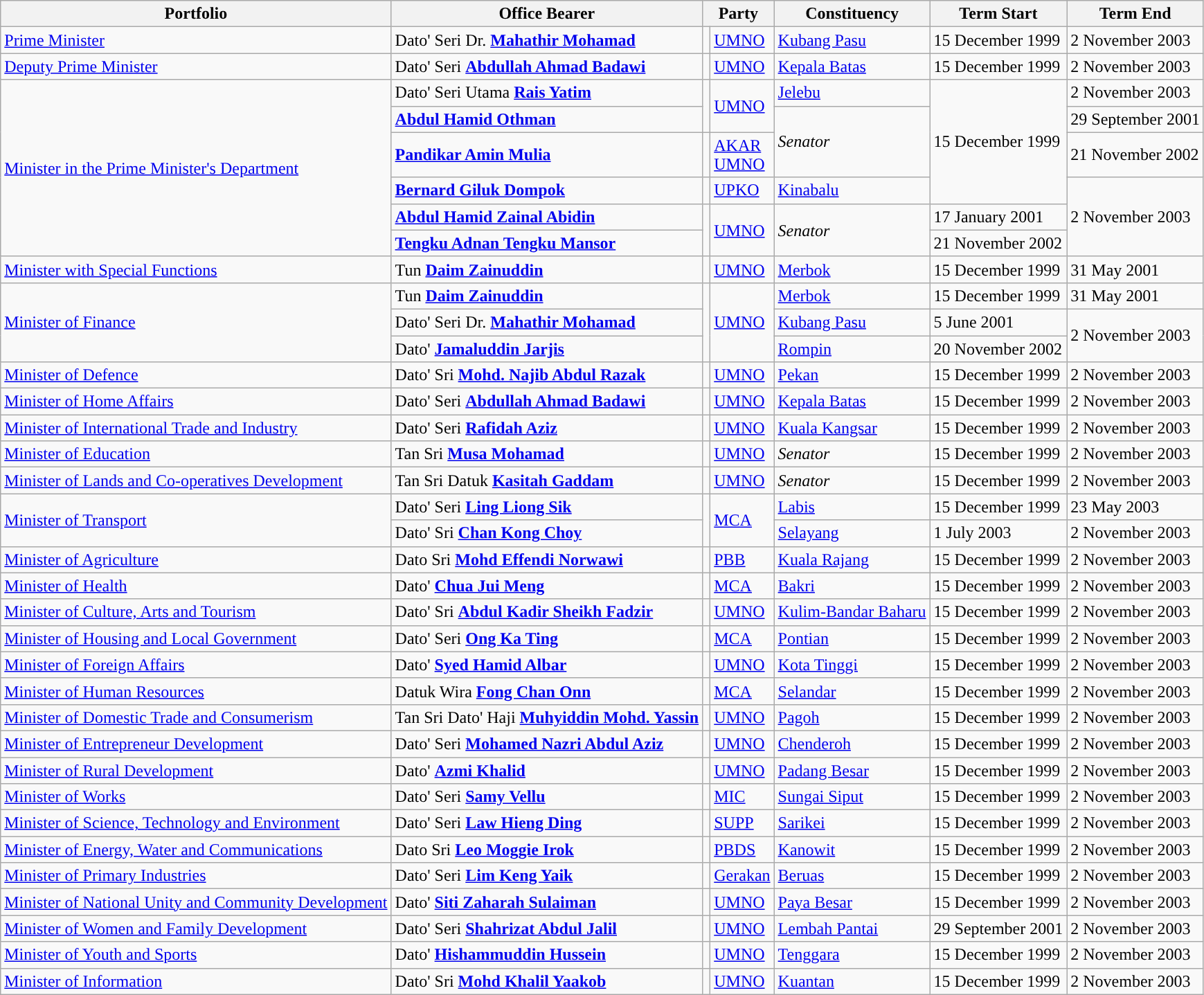<table class="sortable wikitable">
<tr>
<th>Portfolio</th>
<th>Office Bearer</th>
<th colspan=2>Party</th>
<th>Constituency</th>
<th>Term Start</th>
<th>Term End</th>
</tr>
<tr>
<td><a href='#'>Prime Minister</a></td>
<td>Dato' Seri Dr. <strong><a href='#'>Mahathir Mohamad</a></strong> </td>
<td rowspan=1></td>
<td><a href='#'>UMNO</a></td>
<td><a href='#'>Kubang Pasu</a></td>
<td>15 December 1999</td>
<td>2 November 2003</td>
</tr>
<tr>
<td><a href='#'>Deputy Prime Minister</a></td>
<td>Dato' Seri <strong><a href='#'>Abdullah Ahmad Badawi</a></strong> </td>
<td></td>
<td><a href='#'>UMNO</a></td>
<td><a href='#'>Kepala Batas</a></td>
<td>15 December 1999</td>
<td>2 November 2003</td>
</tr>
<tr>
<td rowspan="6"><a href='#'>Minister in the Prime Minister's Department</a></td>
<td>Dato' Seri Utama <strong><a href='#'>Rais Yatim</a></strong> </td>
<td rowspan=2></td>
<td rowspan=2><a href='#'>UMNO</a></td>
<td><a href='#'>Jelebu</a></td>
<td rowspan=4>15 December 1999</td>
<td>2 November 2003</td>
</tr>
<tr>
<td><strong><a href='#'>Abdul Hamid Othman</a></strong></td>
<td rowspan=2><em>Senator</em></td>
<td>29 September 2001</td>
</tr>
<tr>
<td><strong><a href='#'>Pandikar Amin Mulia</a></strong></td>
<td></td>
<td><a href='#'>AKAR</a><br><a href='#'>UMNO</a></td>
<td>21 November 2002</td>
</tr>
<tr>
<td><strong><a href='#'>Bernard Giluk Dompok</a></strong> </td>
<td></td>
<td><a href='#'>UPKO</a></td>
<td><a href='#'>Kinabalu</a></td>
<td rowspan=3>2 November 2003</td>
</tr>
<tr>
<td><strong><a href='#'>Abdul Hamid Zainal Abidin</a></strong></td>
<td rowspan=2></td>
<td rowspan=2><a href='#'>UMNO</a></td>
<td rowspan=2><em>Senator</em></td>
<td>17 January 2001</td>
</tr>
<tr>
<td><strong><a href='#'>Tengku Adnan Tengku Mansor</a></strong></td>
<td>21 November 2002</td>
</tr>
<tr>
<td><a href='#'>Minister with Special Functions</a></td>
<td>Tun <strong><a href='#'>Daim Zainuddin</a></strong> </td>
<td></td>
<td><a href='#'>UMNO</a></td>
<td><a href='#'>Merbok</a></td>
<td>15 December 1999</td>
<td>31 May 2001</td>
</tr>
<tr>
<td rowspan="3"><a href='#'>Minister of Finance</a></td>
<td>Tun <strong><a href='#'>Daim Zainuddin</a></strong> </td>
<td rowspan=3></td>
<td rowspan="3"><a href='#'>UMNO</a></td>
<td><a href='#'>Merbok</a></td>
<td>15 December 1999</td>
<td>31 May 2001</td>
</tr>
<tr>
<td>Dato' Seri Dr. <strong><a href='#'>Mahathir Mohamad</a></strong> </td>
<td><a href='#'>Kubang Pasu</a></td>
<td>5 June 2001</td>
<td rowspan=2>2 November 2003</td>
</tr>
<tr>
<td>Dato' <strong><a href='#'>Jamaluddin Jarjis</a></strong> </td>
<td><a href='#'>Rompin</a></td>
<td>20 November 2002</td>
</tr>
<tr>
<td><a href='#'>Minister of Defence</a></td>
<td>Dato' Sri <strong><a href='#'>Mohd. Najib Abdul Razak</a></strong> </td>
<td></td>
<td><a href='#'>UMNO</a></td>
<td><a href='#'>Pekan</a></td>
<td>15 December 1999</td>
<td>2 November 2003</td>
</tr>
<tr>
<td><a href='#'>Minister of Home Affairs</a></td>
<td>Dato' Seri <strong><a href='#'>Abdullah Ahmad Badawi</a></strong> </td>
<td rowspan=1></td>
<td><a href='#'>UMNO</a></td>
<td><a href='#'>Kepala Batas</a></td>
<td>15 December 1999</td>
<td>2 November 2003</td>
</tr>
<tr>
<td><a href='#'>Minister of International Trade and Industry</a></td>
<td>Dato' Seri <strong><a href='#'>Rafidah Aziz</a></strong> </td>
<td rowspan=1></td>
<td><a href='#'>UMNO</a></td>
<td><a href='#'>Kuala Kangsar</a></td>
<td>15 December 1999</td>
<td>2 November 2003</td>
</tr>
<tr>
<td><a href='#'>Minister of Education</a></td>
<td>Tan Sri <strong><a href='#'>Musa Mohamad</a></strong></td>
<td rowspan=1></td>
<td><a href='#'>UMNO</a></td>
<td><em>Senator</em></td>
<td>15 December 1999</td>
<td>2 November 2003</td>
</tr>
<tr>
<td><a href='#'>Minister of Lands and Co-operatives Development</a></td>
<td>Tan Sri Datuk <strong><a href='#'>Kasitah Gaddam</a></strong></td>
<td rowspan=1></td>
<td><a href='#'>UMNO</a></td>
<td><em>Senator</em></td>
<td>15 December 1999</td>
<td>2 November 2003</td>
</tr>
<tr>
<td rowspan=2><a href='#'>Minister of Transport</a></td>
<td>Dato' Seri <strong><a href='#'>Ling Liong Sik</a></strong> </td>
<td rowspan=2></td>
<td rowspan=2><a href='#'>MCA</a></td>
<td><a href='#'>Labis</a></td>
<td>15 December 1999</td>
<td>23 May 2003</td>
</tr>
<tr>
<td>Dato' Sri <strong><a href='#'>Chan Kong Choy</a></strong> </td>
<td><a href='#'>Selayang</a></td>
<td>1 July 2003</td>
<td>2 November 2003</td>
</tr>
<tr>
<td><a href='#'>Minister of Agriculture</a></td>
<td>Dato Sri <strong><a href='#'>Mohd Effendi Norwawi</a></strong> </td>
<td rowspan=1></td>
<td><a href='#'>PBB</a></td>
<td><a href='#'>Kuala Rajang</a></td>
<td>15 December 1999</td>
<td>2 November 2003</td>
</tr>
<tr>
<td><a href='#'>Minister of Health</a></td>
<td>Dato' <strong><a href='#'>Chua Jui Meng</a></strong> </td>
<td rowspan=1></td>
<td><a href='#'>MCA</a></td>
<td><a href='#'>Bakri</a></td>
<td>15 December 1999</td>
<td>2 November 2003</td>
</tr>
<tr>
<td><a href='#'>Minister of Culture, Arts and Tourism</a></td>
<td>Dato' Sri <strong><a href='#'>Abdul Kadir Sheikh Fadzir</a></strong> </td>
<td rowspan=1></td>
<td><a href='#'>UMNO</a></td>
<td><a href='#'>Kulim-Bandar Baharu</a></td>
<td>15 December 1999</td>
<td>2 November 2003</td>
</tr>
<tr>
<td><a href='#'>Minister of Housing and Local Government</a></td>
<td>Dato' Seri <strong><a href='#'>Ong Ka Ting</a></strong> </td>
<td rowspan=1></td>
<td><a href='#'>MCA</a></td>
<td><a href='#'>Pontian</a></td>
<td>15 December 1999</td>
<td>2 November 2003</td>
</tr>
<tr>
<td><a href='#'>Minister of Foreign Affairs</a></td>
<td>Dato' <strong><a href='#'>Syed Hamid Albar</a></strong> </td>
<td rowspan=1></td>
<td><a href='#'>UMNO</a></td>
<td><a href='#'>Kota Tinggi</a></td>
<td>15 December 1999</td>
<td>2 November 2003</td>
</tr>
<tr>
<td><a href='#'>Minister of Human Resources</a></td>
<td>Datuk Wira <strong><a href='#'>Fong Chan Onn</a></strong> </td>
<td rowspan=1></td>
<td><a href='#'>MCA</a></td>
<td><a href='#'>Selandar</a></td>
<td>15 December 1999</td>
<td>2 November 2003</td>
</tr>
<tr>
<td><a href='#'>Minister of Domestic Trade and Consumerism</a></td>
<td>Tan Sri Dato' Haji <strong><a href='#'>Muhyiddin Mohd. Yassin</a></strong> </td>
<td rowspan=1></td>
<td><a href='#'>UMNO</a></td>
<td><a href='#'>Pagoh</a></td>
<td>15 December 1999</td>
<td>2 November 2003</td>
</tr>
<tr>
<td><a href='#'>Minister of Entrepreneur Development</a></td>
<td>Dato' Seri <strong><a href='#'>Mohamed Nazri Abdul Aziz</a></strong> </td>
<td rowspan=1></td>
<td><a href='#'>UMNO</a></td>
<td><a href='#'>Chenderoh</a></td>
<td>15 December 1999</td>
<td>2 November 2003</td>
</tr>
<tr>
<td><a href='#'>Minister of Rural Development</a></td>
<td>Dato' <strong><a href='#'>Azmi Khalid</a></strong> </td>
<td rowspan=1></td>
<td><a href='#'>UMNO</a></td>
<td><a href='#'>Padang Besar</a></td>
<td>15 December 1999</td>
<td>2 November 2003</td>
</tr>
<tr>
<td><a href='#'>Minister of Works</a></td>
<td>Dato' Seri <strong><a href='#'>Samy Vellu</a></strong> </td>
<td rowspan=1></td>
<td><a href='#'>MIC</a></td>
<td><a href='#'>Sungai Siput</a></td>
<td>15 December 1999</td>
<td>2 November 2003</td>
</tr>
<tr>
<td><a href='#'>Minister of Science, Technology and Environment</a></td>
<td>Dato' Seri <strong><a href='#'>Law Hieng Ding</a></strong> </td>
<td rowspan=1></td>
<td><a href='#'>SUPP</a></td>
<td><a href='#'>Sarikei</a></td>
<td>15 December 1999</td>
<td>2 November 2003</td>
</tr>
<tr>
<td><a href='#'>Minister of Energy, Water and Communications</a></td>
<td>Dato Sri <strong><a href='#'>Leo Moggie Irok</a></strong> </td>
<td rowspan=1></td>
<td><a href='#'>PBDS</a></td>
<td><a href='#'>Kanowit</a></td>
<td>15 December 1999</td>
<td>2 November 2003</td>
</tr>
<tr>
<td><a href='#'>Minister of Primary Industries</a></td>
<td>Dato' Seri <strong><a href='#'>Lim Keng Yaik</a></strong> </td>
<td rowspan=1></td>
<td><a href='#'>Gerakan</a></td>
<td><a href='#'>Beruas</a></td>
<td>15 December 1999</td>
<td>2 November 2003</td>
</tr>
<tr>
<td><a href='#'>Minister of National Unity and Community Development</a></td>
<td>Dato' <strong><a href='#'>Siti Zaharah Sulaiman</a></strong> </td>
<td rowspan=1></td>
<td><a href='#'>UMNO</a></td>
<td><a href='#'>Paya Besar</a></td>
<td>15 December 1999</td>
<td>2 November 2003</td>
</tr>
<tr>
<td><a href='#'>Minister of Women and Family Development</a></td>
<td>Dato' Seri <strong><a href='#'>Shahrizat Abdul Jalil</a></strong> </td>
<td rowspan=1></td>
<td><a href='#'>UMNO</a></td>
<td><a href='#'>Lembah Pantai</a></td>
<td>29 September 2001</td>
<td>2 November 2003</td>
</tr>
<tr>
<td><a href='#'>Minister of Youth and Sports</a></td>
<td>Dato' <strong><a href='#'>Hishammuddin Hussein</a></strong> </td>
<td rowspan=1></td>
<td><a href='#'>UMNO</a></td>
<td><a href='#'>Tenggara</a></td>
<td>15 December 1999</td>
<td>2 November 2003</td>
</tr>
<tr>
<td><a href='#'>Minister of Information</a></td>
<td>Dato' Sri <strong><a href='#'>Mohd Khalil Yaakob</a></strong> </td>
<td rowspan=1></td>
<td><a href='#'>UMNO</a></td>
<td><a href='#'>Kuantan</a></td>
<td>15 December 1999</td>
<td>2 November 2003</td>
</tr>
</table>
